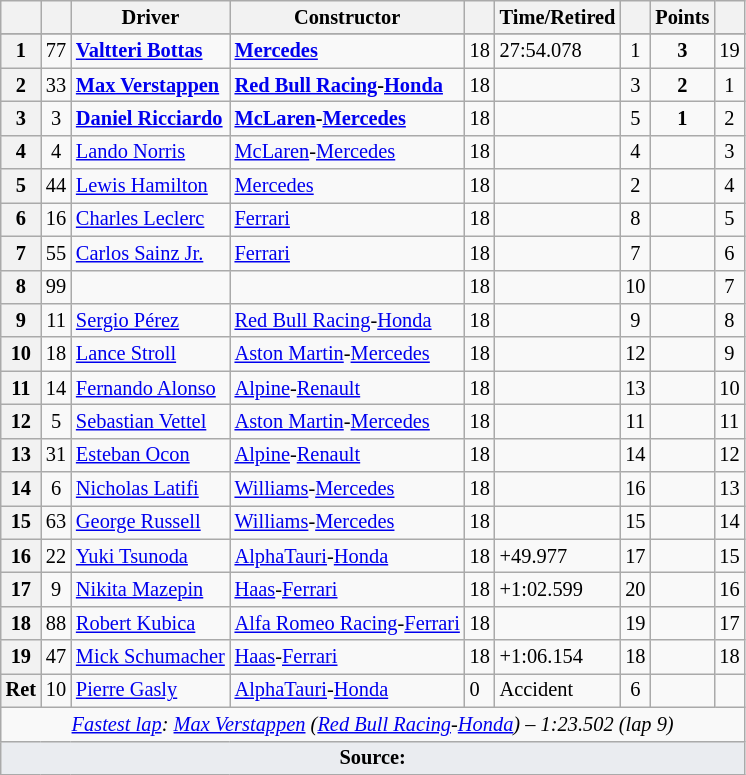<table class="wikitable sortable" style="font-size: 85%;">
<tr>
<th scope="col"></th>
<th scope="col"></th>
<th scope="col">Driver</th>
<th scope="col">Constructor</th>
<th scope="col" class="unsortable"></th>
<th scope="col" class="unsortable">Time/Retired</th>
<th scope="col"></th>
<th scope="col">Points</th>
<th scope="col"></th>
</tr>
<tr>
</tr>
<tr>
<th>1</th>
<td align="center">77</td>
<td><strong> <a href='#'>Valtteri Bottas</a></strong></td>
<td><a href='#'><strong>Mercedes</strong></a></td>
<td>18</td>
<td>27:54.078</td>
<td align="center">1</td>
<td align="center"><strong>3</strong></td>
<td align="center">19</td>
</tr>
<tr>
<th>2</th>
<td align="center">33</td>
<td><strong> <a href='#'>Max Verstappen</a></strong></td>
<td><strong><a href='#'>Red Bull Racing</a>-<a href='#'>Honda</a></strong></td>
<td>18</td>
<td></td>
<td align="center">3</td>
<td align="center"><strong>2</strong></td>
<td align="center">1</td>
</tr>
<tr>
<th>3</th>
<td align="center">3</td>
<td><strong> <a href='#'>Daniel Ricciardo</a></strong></td>
<td><strong><a href='#'>McLaren</a>-<a href='#'>Mercedes</a></strong></td>
<td>18</td>
<td></td>
<td align="center">5</td>
<td align="center"><strong>1</strong></td>
<td align="center">2</td>
</tr>
<tr>
<th>4</th>
<td align="center">4</td>
<td> <a href='#'>Lando Norris</a></td>
<td><a href='#'>McLaren</a>-<a href='#'>Mercedes</a></td>
<td>18</td>
<td></td>
<td align="center">4</td>
<td></td>
<td align="center">3</td>
</tr>
<tr>
<th>5</th>
<td align="center">44</td>
<td> <a href='#'>Lewis Hamilton</a></td>
<td><a href='#'>Mercedes</a></td>
<td>18</td>
<td></td>
<td align="center">2</td>
<td></td>
<td align="center">4</td>
</tr>
<tr>
<th>6</th>
<td align="center">16</td>
<td> <a href='#'>Charles Leclerc</a></td>
<td><a href='#'>Ferrari</a></td>
<td>18</td>
<td></td>
<td align="center">8</td>
<td></td>
<td align="center">5</td>
</tr>
<tr>
<th>7</th>
<td align="center">55</td>
<td> <a href='#'>Carlos Sainz Jr.</a></td>
<td><a href='#'>Ferrari</a></td>
<td>18</td>
<td></td>
<td align="center">7</td>
<td></td>
<td align="center">6</td>
</tr>
<tr>
<th>8</th>
<td align="center">99</td>
<td></td>
<td></td>
<td>18</td>
<td></td>
<td align="center">10</td>
<td></td>
<td align="center">7</td>
</tr>
<tr>
<th>9</th>
<td align="center">11</td>
<td> <a href='#'>Sergio Pérez</a></td>
<td><a href='#'>Red Bull Racing</a>-<a href='#'>Honda</a></td>
<td>18</td>
<td></td>
<td align="center">9</td>
<td></td>
<td align="center">8</td>
</tr>
<tr>
<th>10</th>
<td align="center">18</td>
<td> <a href='#'>Lance Stroll</a></td>
<td><a href='#'>Aston Martin</a>-<a href='#'>Mercedes</a></td>
<td>18</td>
<td></td>
<td align="center">12</td>
<td></td>
<td align="center">9</td>
</tr>
<tr>
<th>11</th>
<td align="center">14</td>
<td> <a href='#'>Fernando Alonso</a></td>
<td><a href='#'>Alpine</a>-<a href='#'>Renault</a></td>
<td>18</td>
<td></td>
<td align="center">13</td>
<td></td>
<td align="center">10</td>
</tr>
<tr>
<th>12</th>
<td align="center">5</td>
<td> <a href='#'>Sebastian Vettel</a></td>
<td><a href='#'>Aston Martin</a>-<a href='#'>Mercedes</a></td>
<td>18</td>
<td></td>
<td align="center">11</td>
<td></td>
<td align="center">11</td>
</tr>
<tr>
<th>13</th>
<td align="center">31</td>
<td> <a href='#'>Esteban Ocon</a></td>
<td><a href='#'>Alpine</a>-<a href='#'>Renault</a></td>
<td>18</td>
<td></td>
<td align="center">14</td>
<td></td>
<td align="center">12</td>
</tr>
<tr>
<th>14</th>
<td align="center">6</td>
<td> <a href='#'>Nicholas Latifi</a></td>
<td><a href='#'>Williams</a>-<a href='#'>Mercedes</a></td>
<td>18</td>
<td></td>
<td align="center">16</td>
<td></td>
<td align="center">13</td>
</tr>
<tr>
<th>15</th>
<td align="center">63</td>
<td> <a href='#'>George Russell</a></td>
<td><a href='#'>Williams</a>-<a href='#'>Mercedes</a></td>
<td>18</td>
<td></td>
<td align="center">15</td>
<td></td>
<td align="center">14</td>
</tr>
<tr>
<th>16</th>
<td align="center">22</td>
<td> <a href='#'>Yuki Tsunoda</a></td>
<td><a href='#'>AlphaTauri</a>-<a href='#'>Honda</a></td>
<td>18</td>
<td>+49.977</td>
<td align="center">17</td>
<td></td>
<td align="center">15</td>
</tr>
<tr>
<th>17</th>
<td align="center">9</td>
<td data-sort-value="maz"><a href='#'>Nikita Mazepin</a></td>
<td><a href='#'>Haas</a>-<a href='#'>Ferrari</a></td>
<td>18</td>
<td>+1:02.599</td>
<td align="center">20</td>
<td></td>
<td align="center">16</td>
</tr>
<tr>
<th>18</th>
<td align="center">88</td>
<td> <a href='#'>Robert Kubica</a></td>
<td><a href='#'>Alfa Romeo Racing</a>-<a href='#'>Ferrari</a></td>
<td>18</td>
<td></td>
<td align="center">19</td>
<td></td>
<td align="center">17</td>
</tr>
<tr>
<th align="center">19</th>
<td align="center">47</td>
<td> <a href='#'>Mick Schumacher</a></td>
<td><a href='#'>Haas</a>-<a href='#'>Ferrari</a></td>
<td>18</td>
<td>+1:06.154</td>
<td align="center">18</td>
<td></td>
<td align="center">18</td>
</tr>
<tr>
<th>Ret</th>
<td align="center">10</td>
<td> <a href='#'>Pierre Gasly</a></td>
<td><a href='#'>AlphaTauri</a>-<a href='#'>Honda</a></td>
<td>0</td>
<td>Accident</td>
<td align="center">6</td>
<td></td>
<td align="center" data-sort-value="21"></td>
</tr>
<tr class="sortbottom">
<td colspan="9" align="center"><em><a href='#'>Fastest lap</a>:</em>  <em><a href='#'>Max Verstappen</a> (<a href='#'>Red Bull Racing</a>-<a href='#'>Honda</a>) – 1:23.502  (lap 9)</em></td>
</tr>
<tr class="sortbottom">
<td colspan="9" style="background-color:#EAECF0;text-align:center"><strong>Source:</strong></td>
</tr>
</table>
